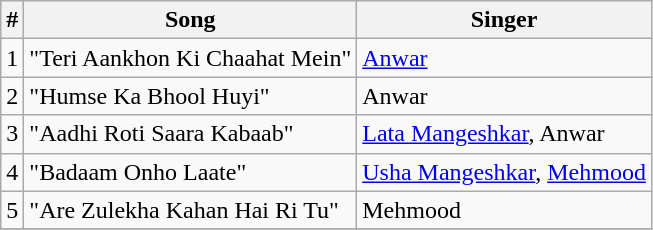<table class="wikitable">
<tr>
<th>#</th>
<th>Song</th>
<th>Singer</th>
</tr>
<tr>
<td>1</td>
<td>"Teri Aankhon Ki Chaahat Mein"</td>
<td><a href='#'>Anwar</a></td>
</tr>
<tr>
<td>2</td>
<td>"Humse Ka Bhool Huyi"</td>
<td>Anwar</td>
</tr>
<tr>
<td>3</td>
<td>"Aadhi Roti Saara Kabaab"</td>
<td><a href='#'>Lata Mangeshkar</a>, Anwar</td>
</tr>
<tr>
<td>4</td>
<td>"Badaam Onho Laate"</td>
<td><a href='#'>Usha Mangeshkar</a>, <a href='#'>Mehmood</a></td>
</tr>
<tr>
<td>5</td>
<td>"Are Zulekha Kahan Hai Ri Tu"</td>
<td>Mehmood</td>
</tr>
<tr>
</tr>
</table>
